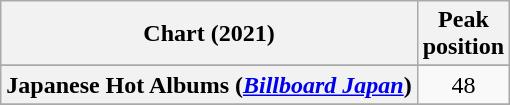<table class="wikitable sortable plainrowheaders" style="text-align:center">
<tr>
<th scope="col">Chart (2021)</th>
<th scope="col">Peak<br>position</th>
</tr>
<tr>
</tr>
<tr>
</tr>
<tr>
</tr>
<tr>
</tr>
<tr>
<th scope="row">Japanese Hot Albums (<em><a href='#'>Billboard Japan</a></em>)</th>
<td>48</td>
</tr>
<tr>
</tr>
<tr>
</tr>
<tr>
</tr>
<tr>
</tr>
<tr>
</tr>
</table>
